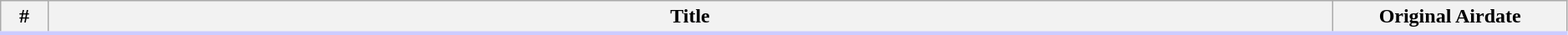<table class="wikitable" width="99%">
<tr style="border-bottom:3px solid #CCF">
<th width="3%">#</th>
<th>Title</th>
<th width="15%">Original Airdate<br></th>
</tr>
</table>
